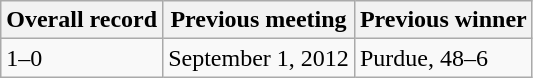<table class="wikitable">
<tr>
<th>Overall record</th>
<th>Previous meeting</th>
<th>Previous winner</th>
</tr>
<tr>
<td>1–0</td>
<td>September 1, 2012</td>
<td>Purdue, 48–6</td>
</tr>
</table>
